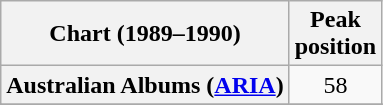<table class="wikitable sortable plainrowheaders" style="text-align:center">
<tr>
<th scope="col">Chart (1989–1990)</th>
<th scope="col">Peak<br>position</th>
</tr>
<tr>
<th scope="row">Australian Albums (<a href='#'>ARIA</a>)</th>
<td>58</td>
</tr>
<tr>
</tr>
<tr>
</tr>
</table>
